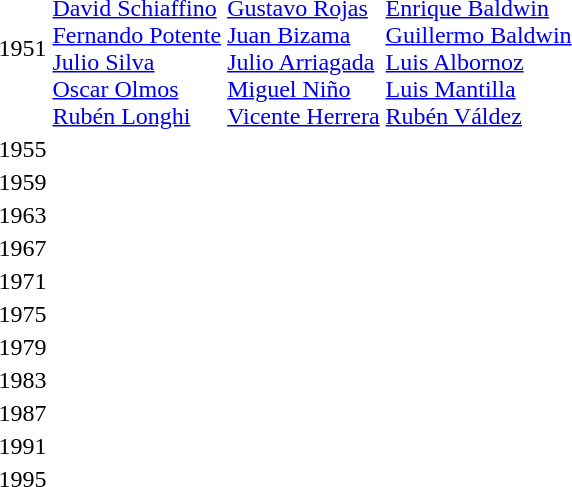<table>
<tr>
<td>1951</td>
<td><br><a href='#'>David Schiaffino</a> <br> <a href='#'>Fernando Potente</a> <br><a href='#'>Julio Silva</a> <br> <a href='#'>Oscar Olmos</a> <br> <a href='#'>Rubén Longhi</a></td>
<td><br><a href='#'>Gustavo Rojas</a> <br> <a href='#'>Juan Bizama</a> <br><a href='#'>Julio Arriagada</a> <br> <a href='#'>Miguel Niño</a> <br> <a href='#'>Vicente Herrera</a></td>
<td><br><a href='#'>Enrique Baldwin</a> <br> <a href='#'>Guillermo Baldwin</a> <br><a href='#'>Luis Albornoz</a> <br> <a href='#'>Luis Mantilla</a> <br> <a href='#'>Rubén Váldez</a></td>
</tr>
<tr>
<td>1955</td>
<td></td>
<td></td>
<td></td>
</tr>
<tr>
<td>1959</td>
<td></td>
<td></td>
<td></td>
</tr>
<tr>
<td>1963</td>
<td></td>
<td></td>
<td></td>
</tr>
<tr>
<td>1967</td>
<td></td>
<td></td>
<td></td>
</tr>
<tr>
<td>1971</td>
<td></td>
<td></td>
<td></td>
</tr>
<tr>
<td>1975</td>
<td></td>
<td></td>
<td></td>
</tr>
<tr>
<td>1979</td>
<td></td>
<td></td>
<td></td>
</tr>
<tr>
<td>1983</td>
<td></td>
<td></td>
<td></td>
</tr>
<tr>
<td>1987</td>
<td></td>
<td></td>
<td></td>
</tr>
<tr>
<td>1991</td>
<td></td>
<td></td>
<td></td>
</tr>
<tr>
<td>1995</td>
<td></td>
<td></td>
<td></td>
</tr>
</table>
